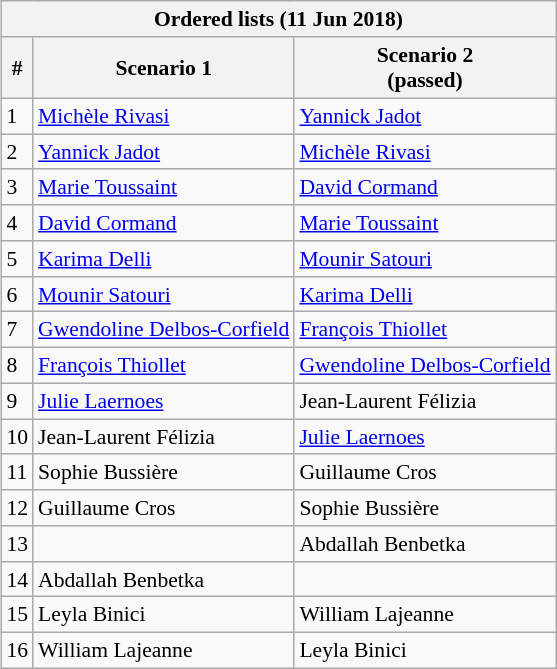<table class="wikitable mw-collapsible mw-collapsed" style="font-size:90%; float:right; padding:5px">
<tr>
<th colspan="3">Ordered lists (11 Jun 2018)</th>
</tr>
<tr>
<th>#</th>
<th>Scenario 1</th>
<th>Scenario 2<br>(passed)</th>
</tr>
<tr>
<td>1</td>
<td><a href='#'>Michèle Rivasi</a></td>
<td><a href='#'>Yannick Jadot</a></td>
</tr>
<tr>
<td>2</td>
<td><a href='#'>Yannick Jadot</a></td>
<td><a href='#'>Michèle Rivasi</a></td>
</tr>
<tr>
<td>3</td>
<td><a href='#'>Marie Toussaint</a></td>
<td><a href='#'>David Cormand</a></td>
</tr>
<tr>
<td>4</td>
<td><a href='#'>David Cormand</a></td>
<td><a href='#'>Marie Toussaint</a></td>
</tr>
<tr>
<td>5</td>
<td><a href='#'>Karima Delli</a></td>
<td><a href='#'>Mounir Satouri</a></td>
</tr>
<tr>
<td>6</td>
<td><a href='#'>Mounir Satouri</a></td>
<td><a href='#'>Karima Delli</a></td>
</tr>
<tr>
<td>7</td>
<td><a href='#'>Gwendoline Delbos-Corfield</a></td>
<td><a href='#'>François Thiollet</a></td>
</tr>
<tr>
<td>8</td>
<td><a href='#'>François Thiollet</a></td>
<td><a href='#'>Gwendoline Delbos-Corfield</a></td>
</tr>
<tr>
<td>9</td>
<td><a href='#'>Julie Laernoes</a></td>
<td>Jean-Laurent Félizia</td>
</tr>
<tr>
<td>10</td>
<td>Jean-Laurent Félizia</td>
<td><a href='#'>Julie Laernoes</a></td>
</tr>
<tr>
<td>11</td>
<td>Sophie Bussière</td>
<td>Guillaume Cros</td>
</tr>
<tr>
<td>12</td>
<td>Guillaume Cros</td>
<td>Sophie Bussière</td>
</tr>
<tr>
<td>13</td>
<td></td>
<td>Abdallah Benbetka</td>
</tr>
<tr>
<td>14</td>
<td>Abdallah Benbetka</td>
<td></td>
</tr>
<tr>
<td>15</td>
<td>Leyla Binici</td>
<td>William Lajeanne</td>
</tr>
<tr>
<td>16</td>
<td>William Lajeanne</td>
<td>Leyla Binici</td>
</tr>
</table>
